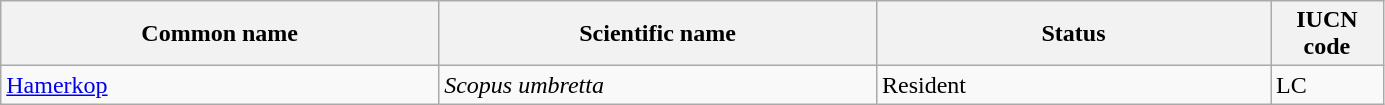<table width=73% class="wikitable sortable">
<tr>
<th width=20%>Common name</th>
<th width=20%>Scientific name</th>
<th width=18%>Status</th>
<th width=5%>IUCN code</th>
</tr>
<tr>
<td><a href='#'>Hamerkop</a></td>
<td><em>Scopus umbretta</em></td>
<td>Resident</td>
<td>LC</td>
</tr>
</table>
